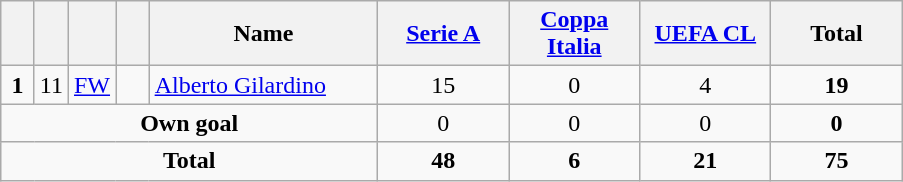<table class="wikitable" style="text-align:center">
<tr>
<th width=15></th>
<th width=15></th>
<th width=15></th>
<th width=15></th>
<th width=145>Name</th>
<th width=80><a href='#'>Serie A</a></th>
<th width=80><a href='#'>Coppa Italia</a></th>
<th width=80><a href='#'>UEFA CL</a></th>
<th width=80>Total</th>
</tr>
<tr>
<td><strong>1</strong></td>
<td>11</td>
<td><a href='#'>FW</a></td>
<td></td>
<td align=left><a href='#'>Alberto Gilardino</a></td>
<td>15</td>
<td>0</td>
<td>4</td>
<td><strong>19</strong></td>
</tr>
<tr>
<td colspan=5><strong>Own goal</strong></td>
<td>0</td>
<td>0</td>
<td>0</td>
<td><strong>0</strong></td>
</tr>
<tr>
<td colspan=5><strong>Total</strong></td>
<td><strong>48</strong></td>
<td><strong>6</strong></td>
<td><strong>21</strong></td>
<td><strong>75</strong></td>
</tr>
</table>
